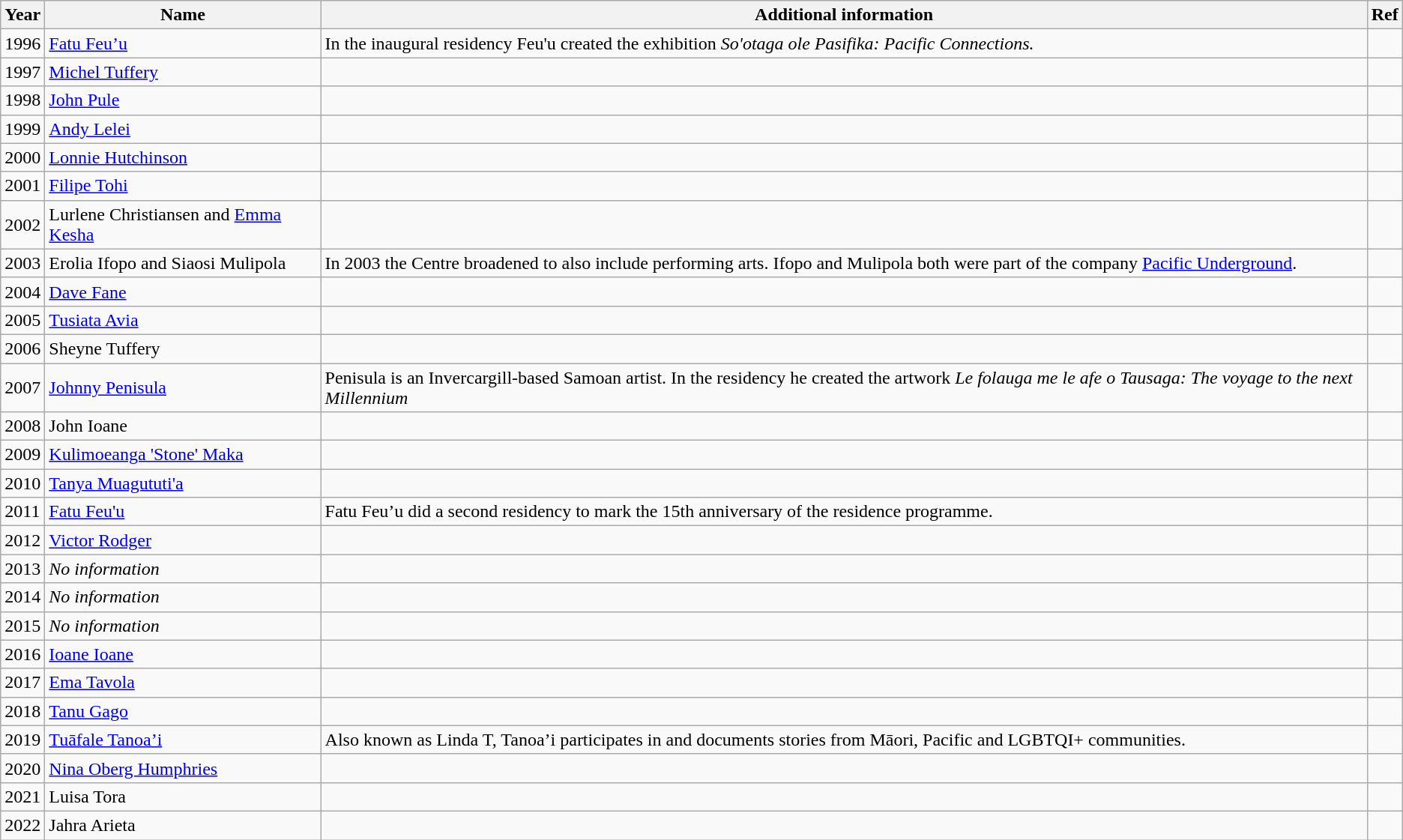<table class="wikitable">
<tr>
<th>Year</th>
<th>Name</th>
<th>Additional information</th>
<th>Ref</th>
</tr>
<tr>
<td>1996</td>
<td><a href='#'>Fatu Feu’u</a></td>
<td>In the inaugural residency Feu'u created the exhibition <em>So'otaga ole Pasifika: Pacific Connections.</em></td>
<td></td>
</tr>
<tr>
<td>1997</td>
<td><a href='#'>Michel Tuffery</a></td>
<td></td>
<td></td>
</tr>
<tr>
<td>1998</td>
<td><a href='#'>John Pule</a></td>
<td></td>
<td></td>
</tr>
<tr>
<td>1999</td>
<td><a href='#'>Andy Lelei</a></td>
<td></td>
<td></td>
</tr>
<tr>
<td>2000</td>
<td><a href='#'>Lonnie Hutchinson</a></td>
<td></td>
<td></td>
</tr>
<tr>
<td>2001</td>
<td><a href='#'>Filipe Tohi</a></td>
<td></td>
<td></td>
</tr>
<tr>
<td>2002</td>
<td>Lurlene Christiansen and <a href='#'>Emma Kesha</a></td>
<td></td>
<td></td>
</tr>
<tr>
<td>2003</td>
<td>Erolia Ifopo and Siaosi Mulipola</td>
<td>In 2003 the Centre broadened to also include performing arts. Ifopo and Mulipola both were part of the company <a href='#'>Pacific Underground</a>.</td>
<td></td>
</tr>
<tr>
<td>2004</td>
<td><a href='#'>Dave Fane</a></td>
<td></td>
<td></td>
</tr>
<tr>
<td>2005</td>
<td><a href='#'>Tusiata Avia</a></td>
<td></td>
<td></td>
</tr>
<tr>
<td>2006</td>
<td>Sheyne Tuffery</td>
<td></td>
<td></td>
</tr>
<tr>
<td>2007</td>
<td><a href='#'>Johnny Penisula</a></td>
<td>Penisula is an Invercargill-based Samoan artist. In the residency he created the artwork <em>Le folauga me le afe o Tausaga: The voyage to the next Millennium</em></td>
<td></td>
</tr>
<tr>
<td>2008</td>
<td>John Ioane</td>
<td></td>
<td></td>
</tr>
<tr>
<td>2009</td>
<td><a href='#'>Kulimoeanga 'Stone' Maka</a></td>
<td></td>
<td></td>
</tr>
<tr>
<td>2010</td>
<td><a href='#'>Tanya Muagututi'a</a></td>
<td></td>
<td></td>
</tr>
<tr>
<td>2011</td>
<td><a href='#'>Fatu Feu'u</a></td>
<td>Fatu Feu’u did a second residency to mark the 15th anniversary of the residence programme.</td>
<td></td>
</tr>
<tr>
<td>2012</td>
<td><a href='#'>Victor Rodger</a></td>
<td></td>
<td></td>
</tr>
<tr>
<td>2013</td>
<td><em>No information</em></td>
<td></td>
<td></td>
</tr>
<tr>
<td>2014</td>
<td><em>No information</em></td>
<td></td>
<td></td>
</tr>
<tr>
<td>2015</td>
<td><em>No information</em></td>
<td></td>
<td></td>
</tr>
<tr>
<td>2016</td>
<td><a href='#'>Ioane Ioane</a></td>
<td></td>
<td></td>
</tr>
<tr>
<td>2017</td>
<td><a href='#'>Ema Tavola</a></td>
<td></td>
<td></td>
</tr>
<tr>
<td>2018</td>
<td><a href='#'>Tanu Gago</a></td>
<td></td>
<td></td>
</tr>
<tr>
<td>2019</td>
<td><a href='#'>Tuāfale Tanoa’i</a></td>
<td>Also known as Linda T, Tanoa’i participates in and documents stories from Māori, Pacific and LGBTQI+ communities.</td>
<td></td>
</tr>
<tr>
<td>2020</td>
<td><a href='#'>Nina Oberg Humphries</a></td>
<td></td>
<td></td>
</tr>
<tr>
<td>2021</td>
<td>Luisa Tora</td>
<td></td>
<td></td>
</tr>
<tr>
<td>2022</td>
<td>Jahra Arieta</td>
<td></td>
<td></td>
</tr>
</table>
